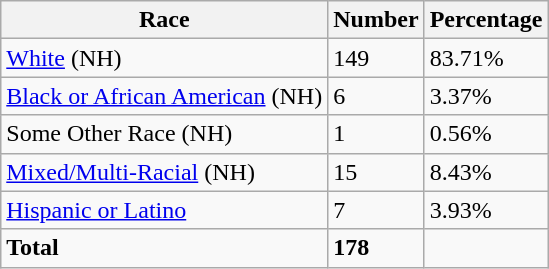<table class="wikitable">
<tr>
<th>Race</th>
<th>Number</th>
<th>Percentage</th>
</tr>
<tr>
<td><a href='#'>White</a> (NH)</td>
<td>149</td>
<td>83.71%</td>
</tr>
<tr>
<td><a href='#'>Black or African American</a> (NH)</td>
<td>6</td>
<td>3.37%</td>
</tr>
<tr>
<td>Some Other Race (NH)</td>
<td>1</td>
<td>0.56%</td>
</tr>
<tr>
<td><a href='#'>Mixed/Multi-Racial</a> (NH)</td>
<td>15</td>
<td>8.43%</td>
</tr>
<tr>
<td><a href='#'>Hispanic or Latino</a></td>
<td>7</td>
<td>3.93%</td>
</tr>
<tr>
<td><strong>Total</strong></td>
<td><strong>178</strong></td>
<td></td>
</tr>
</table>
